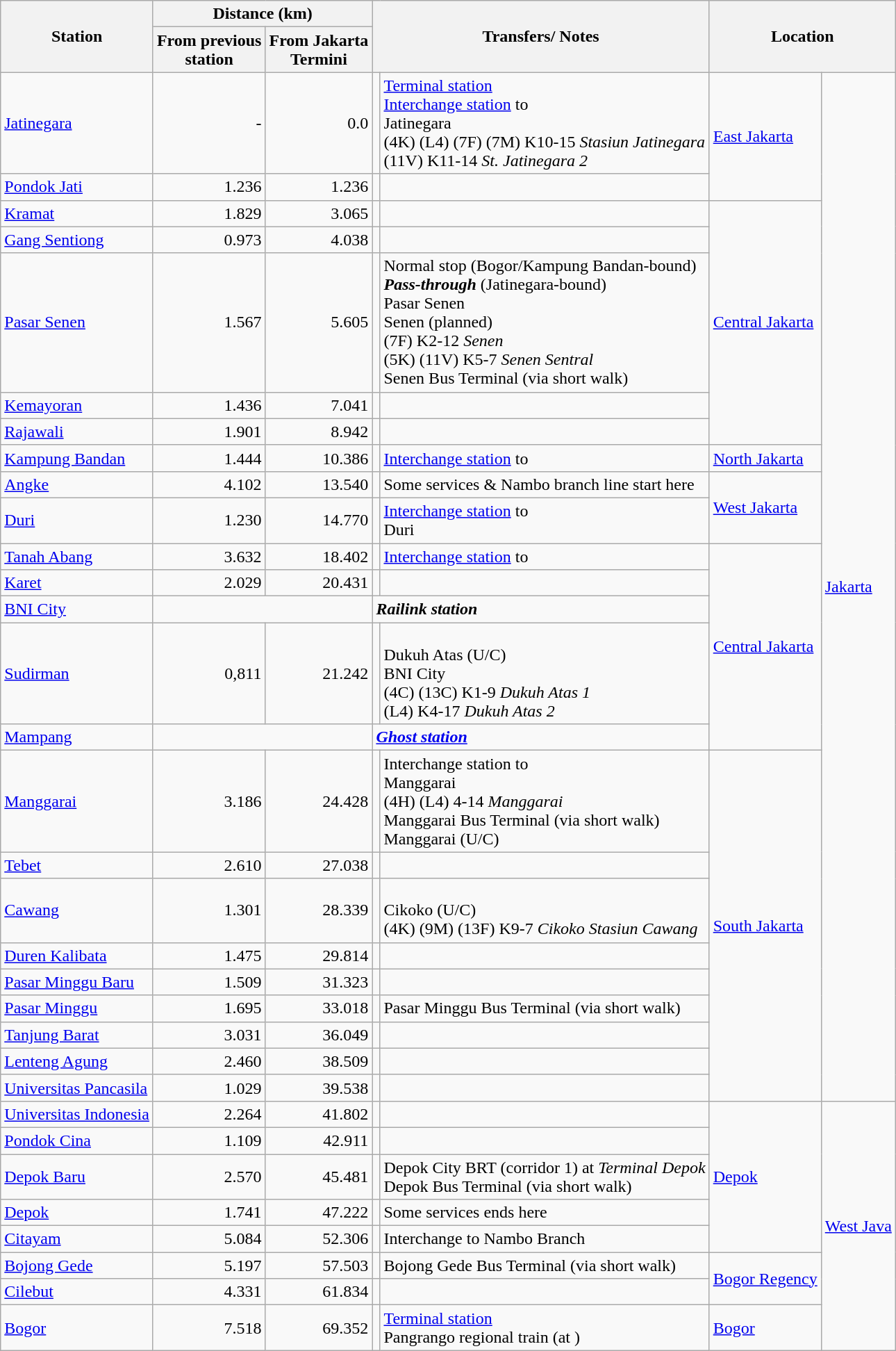<table rules="all" class="wikitable">
<tr>
<th rowspan="2"> Station</th>
<th style="width: 5em;" colspan="2">Distance (km)</th>
<th rowspan="2" colspan="2">Transfers/ Notes</th>
<th rowspan="2" colspan="2">Location</th>
</tr>
<tr>
<th>From previous<br>station</th>
<th>From Jakarta<br>Termini</th>
</tr>
<tr>
<td><a href='#'>Jatinegara</a></td>
<td style="text-align: right;">-</td>
<td style="text-align: right;">0.0</td>
<td></td>
<td><a href='#'>Terminal station</a><br><a href='#'>Interchange station</a> to <br> Jatinegara<br>(4K) (L4)  (7F) (7M)  K10-15 <em>Stasiun Jatinegara</em><br> (11V) K11-14 <em>St. Jatinegara 2</em></td>
<td rowspan="2"><a href='#'>East Jakarta</a></td>
<td rowspan="24"><a href='#'>Jakarta</a></td>
</tr>
<tr>
<td><a href='#'>Pondok Jati</a></td>
<td style="text-align: right;">1.236</td>
<td style="text-align: right;">1.236</td>
<td></td>
<td></td>
</tr>
<tr>
<td><a href='#'>Kramat</a></td>
<td style="text-align: right;">1.829</td>
<td style="text-align: right;">3.065</td>
<td></td>
<td></td>
<td rowspan="5"><a href='#'>Central Jakarta</a></td>
</tr>
<tr>
<td><a href='#'>Gang Sentiong</a></td>
<td style="text-align: right;">0.973</td>
<td style="text-align: right;">4.038</td>
<td></td>
<td></td>
</tr>
<tr>
<td><a href='#'>Pasar Senen</a></td>
<td style="text-align: right;">1.567</td>
<td style="text-align: right;">5.605</td>
<td></td>
<td>Normal stop (Bogor/Kampung Bandan-bound)<br><strong><em>Pass-through</em></strong> (Jatinegara-bound)<br> Pasar Senen<br> Senen (planned)<br>   (7F) K2-12 <em>Senen</em><br> (5K) (11V) K5-7 <em>Senen Sentral</em><br> Senen Bus Terminal (via short walk)</td>
</tr>
<tr>
<td><a href='#'>Kemayoran</a></td>
<td style="text-align: right;">1.436</td>
<td style="text-align: right;">7.041</td>
<td></td>
<td></td>
</tr>
<tr>
<td><a href='#'>Rajawali</a></td>
<td style="text-align: right;">1.901</td>
<td style="text-align: right;">8.942</td>
<td></td>
<td></td>
</tr>
<tr>
<td><a href='#'>Kampung Bandan</a></td>
<td style="text-align: right;">1.444</td>
<td style="text-align: right;">10.386</td>
<td><br></td>
<td><a href='#'>Interchange station</a> to </td>
<td rowspan="1"><a href='#'>North Jakarta</a></td>
</tr>
<tr>
<td><a href='#'>Angke</a></td>
<td style="text-align: right;">4.102</td>
<td style="text-align: right;">13.540</td>
<td></td>
<td>Some services & Nambo branch line start here</td>
<td rowspan="2"><a href='#'>West Jakarta</a></td>
</tr>
<tr>
<td><a href='#'>Duri</a></td>
<td style="text-align: right;">1.230</td>
<td style="text-align: right;">14.770</td>
<td></td>
<td><a href='#'>Interchange station</a> to <br> Duri</td>
</tr>
<tr>
<td><a href='#'>Tanah Abang</a></td>
<td style="text-align: right;">3.632</td>
<td style="text-align: right;">18.402</td>
<td></td>
<td><a href='#'>Interchange station</a> to </td>
<td rowspan="5"><a href='#'>Central Jakarta</a></td>
</tr>
<tr>
<td><a href='#'>Karet</a></td>
<td style="text-align: right;">2.029</td>
<td style="text-align: right;">20.431</td>
<td></td>
<td></td>
</tr>
<tr>
<td><a href='#'>BNI City</a></td>
<td style="text-align: right;" colspan="2"></td>
<td colspan="2"><strong><em>Railink station</em></strong></td>
</tr>
<tr>
<td><a href='#'>Sudirman</a></td>
<td style="text-align: right;">0,811</td>
<td style="text-align: right;">21.242</td>
<td></td>
<td> <br>  Dukuh Atas (U/C)<br> BNI City<br> (4C)   (13C) K1-9 <em>Dukuh Atas 1</em><br> (L4)  K4-17 <em>Dukuh Atas 2</em></td>
</tr>
<tr>
<td><a href='#'>Mampang</a></td>
<td style="text-align: right;" colspan="2"></td>
<td colspan="2"><strong><em><a href='#'>Ghost station</a></em></strong></td>
</tr>
<tr>
<td><a href='#'>Manggarai</a></td>
<td style="text-align: right;">3.186</td>
<td style="text-align: right;">24.428</td>
<td> </td>
<td>Interchange station to  <br> Manggarai<br>  (4H) (L4) 4-14 <em>Manggarai</em><br> Manggarai Bus Terminal (via short walk)<br> Manggarai (U/C)</td>
<td rowspan="9"><a href='#'>South Jakarta</a></td>
</tr>
<tr>
<td><a href='#'>Tebet</a></td>
<td style="text-align: right;">2.610</td>
<td style="text-align: right;">27.038</td>
<td></td>
<td></td>
</tr>
<tr>
<td><a href='#'>Cawang</a></td>
<td style="text-align: right;">1.301</td>
<td style="text-align: right;">28.339</td>
<td></td>
<td><br>  Cikoko (U/C)<br>(4K)     (9M) (13F) K9-7 <em>Cikoko Stasiun Cawang</em></td>
</tr>
<tr>
<td><a href='#'>Duren Kalibata</a></td>
<td style="text-align: right;">1.475</td>
<td style="text-align: right;">29.814</td>
<td></td>
<td></td>
</tr>
<tr>
<td><a href='#'>Pasar Minggu Baru</a></td>
<td style="text-align: right;">1.509</td>
<td style="text-align: right;">31.323</td>
<td></td>
<td></td>
</tr>
<tr>
<td><a href='#'>Pasar Minggu</a></td>
<td style="text-align: right;">1.695</td>
<td style="text-align: right;">33.018</td>
<td></td>
<td> Pasar Minggu Bus Terminal (via short walk)</td>
</tr>
<tr>
<td><a href='#'>Tanjung Barat</a></td>
<td style="text-align: right;">3.031</td>
<td style="text-align: right;">36.049</td>
<td></td>
<td></td>
</tr>
<tr>
<td><a href='#'>Lenteng Agung</a></td>
<td style="text-align: right;">2.460</td>
<td style="text-align: right;">38.509</td>
<td></td>
<td></td>
</tr>
<tr>
<td><a href='#'>Universitas Pancasila</a></td>
<td style="text-align: right;">1.029</td>
<td style="text-align: right;">39.538</td>
<td></td>
<td></td>
</tr>
<tr>
<td><a href='#'>Universitas Indonesia</a></td>
<td style="text-align: right;">2.264</td>
<td style="text-align: right;">41.802</td>
<td></td>
<td></td>
<td rowspan="5"><a href='#'>Depok</a></td>
<td rowspan="8"><a href='#'>West Java</a></td>
</tr>
<tr>
<td><a href='#'>Pondok Cina</a></td>
<td style="text-align: right;">1.109</td>
<td style="text-align: right;">42.911</td>
<td></td>
<td></td>
</tr>
<tr>
<td><a href='#'>Depok Baru</a></td>
<td style="text-align: right;">2.570</td>
<td style="text-align: right;">45.481</td>
<td></td>
<td> Depok City BRT (corridor 1) at <em>Terminal Depok</em><br> Depok Bus Terminal (via short walk)</td>
</tr>
<tr>
<td><a href='#'>Depok</a></td>
<td style="text-align: right;">1.741</td>
<td style="text-align: right;">47.222</td>
<td></td>
<td>Some services ends here</td>
</tr>
<tr>
<td><a href='#'>Citayam</a></td>
<td style="text-align: right;">5.084</td>
<td style="text-align: right;">52.306</td>
<td></td>
<td>Interchange to  Nambo Branch</td>
</tr>
<tr>
<td><a href='#'>Bojong Gede</a></td>
<td style="text-align: right;">5.197</td>
<td style="text-align: right;">57.503</td>
<td></td>
<td> Bojong Gede Bus Terminal (via short walk)</td>
<td rowspan="2"><a href='#'>Bogor Regency</a></td>
</tr>
<tr>
<td><a href='#'>Cilebut</a></td>
<td style="text-align: right;">4.331</td>
<td style="text-align: right;">61.834</td>
<td></td>
<td></td>
</tr>
<tr>
<td><a href='#'>Bogor</a></td>
<td style="text-align: right;">7.518</td>
<td style="text-align: right;">69.352</td>
<td></td>
<td><a href='#'>Terminal station</a><br> Pangrango regional train (at )</td>
<td><a href='#'>Bogor</a></td>
</tr>
</table>
